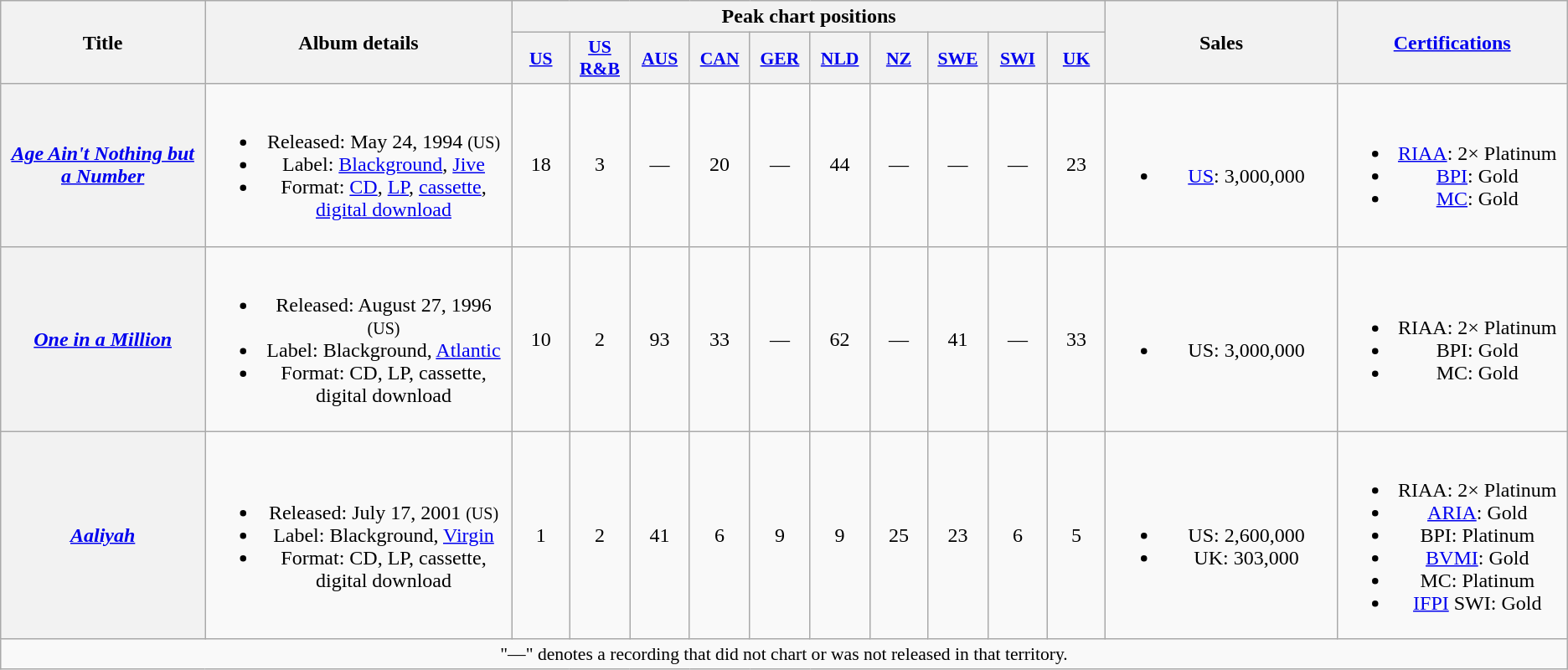<table class="wikitable plainrowheaders" style="text-align:center;">
<tr>
<th scope="col" rowspan="2" style="width:11em;">Title</th>
<th scope="col" rowspan="2" style="width:16em;">Album details</th>
<th scope="col" colspan="10">Peak chart positions</th>
<th scope="col" rowspan="2" style="width:12em;">Sales</th>
<th scope="col" rowspan="2" style="width:12em;"><a href='#'>Certifications</a></th>
</tr>
<tr>
<th scope="col" style="width:3em;font-size:90%;"><a href='#'>US</a><br></th>
<th scope="col" style="width:3em;font-size:90%;"><a href='#'>US<br>R&B</a><br></th>
<th scope="col" style="width:3em;font-size:90%;"><a href='#'>AUS</a><br></th>
<th scope="col" style="width:3em;font-size:90%;"><a href='#'>CAN</a><br></th>
<th scope="col" style="width:3em;font-size:90%;"><a href='#'>GER</a><br></th>
<th scope="col" style="width:3em;font-size:90%;"><a href='#'>NLD</a><br></th>
<th scope="col" style="width:3em;font-size:90%;"><a href='#'>NZ</a><br></th>
<th scope="col" style="width:3em;font-size:90%;"><a href='#'>SWE</a><br></th>
<th scope="col" style="width:3em;font-size:90%;"><a href='#'>SWI</a><br></th>
<th scope="col" style="width:3em;font-size:90%;"><a href='#'>UK</a><br></th>
</tr>
<tr>
<th scope="row"><em><a href='#'>Age Ain't Nothing but a Number</a></em></th>
<td><br><ul><li>Released: May 24, 1994 <small>(US)</small></li><li>Label: <a href='#'>Blackground</a>, <a href='#'>Jive</a></li><li>Format: <a href='#'>CD</a>, <a href='#'>LP</a>, <a href='#'>cassette</a>, <a href='#'>digital download</a></li></ul></td>
<td>18</td>
<td>3</td>
<td>—</td>
<td>20</td>
<td>—</td>
<td>44</td>
<td>—</td>
<td>—</td>
<td>—</td>
<td>23</td>
<td><br><ul><li><a href='#'>US</a>: 3,000,000</li></ul></td>
<td><br><ul><li><a href='#'>RIAA</a>: 2× Platinum</li><li><a href='#'>BPI</a>: Gold</li><li><a href='#'>MC</a>: Gold</li></ul></td>
</tr>
<tr>
<th scope="row"><em><a href='#'>One in a Million</a></em></th>
<td><br><ul><li>Released: August 27, 1996 <small>(US)</small></li><li>Label: Blackground, <a href='#'>Atlantic</a></li><li>Format: CD, LP, cassette, digital download</li></ul></td>
<td>10</td>
<td>2</td>
<td>93</td>
<td>33</td>
<td>—</td>
<td>62</td>
<td>—</td>
<td>41</td>
<td>—</td>
<td>33</td>
<td><br><ul><li>US: 3,000,000</li></ul></td>
<td><br><ul><li>RIAA: 2× Platinum</li><li>BPI: Gold</li><li>MC: Gold</li></ul></td>
</tr>
<tr>
<th scope="row"><em><a href='#'>Aaliyah</a></em></th>
<td><br><ul><li>Released: July 17, 2001 <small>(US)</small></li><li>Label: Blackground, <a href='#'>Virgin</a></li><li>Format: CD, LP, cassette, digital download</li></ul></td>
<td>1</td>
<td>2</td>
<td>41</td>
<td>6</td>
<td>9</td>
<td>9</td>
<td>25</td>
<td>23</td>
<td>6</td>
<td>5</td>
<td><br><ul><li>US: 2,600,000</li><li>UK: 303,000</li></ul></td>
<td><br><ul><li>RIAA: 2× Platinum</li><li><a href='#'>ARIA</a>: Gold</li><li>BPI: Platinum</li><li><a href='#'>BVMI</a>: Gold</li><li>MC: Platinum</li><li><a href='#'>IFPI</a> SWI: Gold</li></ul></td>
</tr>
<tr>
<td colspan="14" style="font-size:90%">"—" denotes a recording that did not chart or was not released in that territory.</td>
</tr>
</table>
